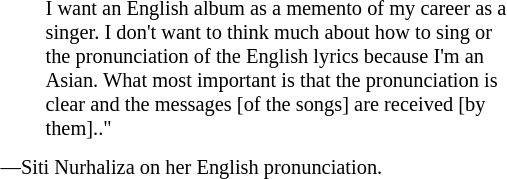<table width="28%" cellpadding="5" align="left" style="font-size:85%;border-collapse:collapse; background-color:transparent; border-style:none;">
<tr>
<td width="20" valign=top></td>
<td align="left">I want an English album as a memento of my career as a singer. I don't want to think much about how to sing or the pronunciation of the English lyrics because I'm an Asian. What most important is that the pronunciation is clear and the messages [of the songs] are received [by them].."</td>
</tr>
<tr>
<td colspan="3"><div>—Siti Nurhaliza on her English pronunciation.</div></td>
</tr>
</table>
